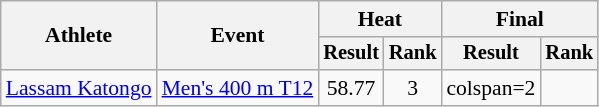<table class="wikitable" style="font-size:90%">
<tr>
<th rowspan="2">Athlete</th>
<th rowspan="2">Event</th>
<th colspan="2">Heat</th>
<th colspan="2">Final</th>
</tr>
<tr style="font-size:95%">
<th>Result</th>
<th>Rank</th>
<th>Result</th>
<th>Rank</th>
</tr>
<tr align=center>
<td align=left><a href='#'>Lassam Katongo</a></td>
<td align=left><a href='#'>Men's 400 m T12</a></td>
<td>58.77</td>
<td>3</td>
<td>colspan=2 </td>
</tr>
</table>
